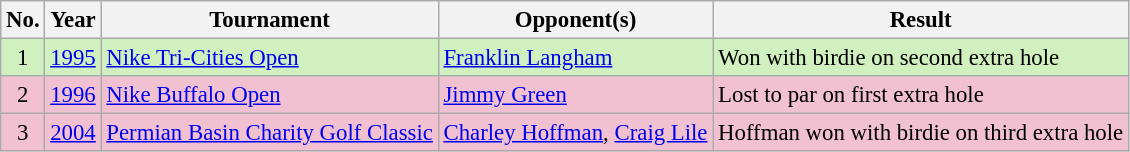<table class="wikitable" style="font-size:95%;">
<tr>
<th>No.</th>
<th>Year</th>
<th>Tournament</th>
<th>Opponent(s)</th>
<th>Result</th>
</tr>
<tr style="background:#D0F0C0;">
<td align=center>1</td>
<td><a href='#'>1995</a></td>
<td><a href='#'>Nike Tri-Cities Open</a></td>
<td> <a href='#'>Franklin Langham</a></td>
<td>Won with birdie on second extra hole</td>
</tr>
<tr style="background:#F2C1D1;">
<td align=center>2</td>
<td><a href='#'>1996</a></td>
<td><a href='#'>Nike Buffalo Open</a></td>
<td> <a href='#'>Jimmy Green</a></td>
<td>Lost to par on first extra hole</td>
</tr>
<tr style="background:#F2C1D1;">
<td align=center>3</td>
<td><a href='#'>2004</a></td>
<td><a href='#'>Permian Basin Charity Golf Classic</a></td>
<td> <a href='#'>Charley Hoffman</a>,  <a href='#'>Craig Lile</a></td>
<td>Hoffman won with birdie on third extra hole</td>
</tr>
</table>
